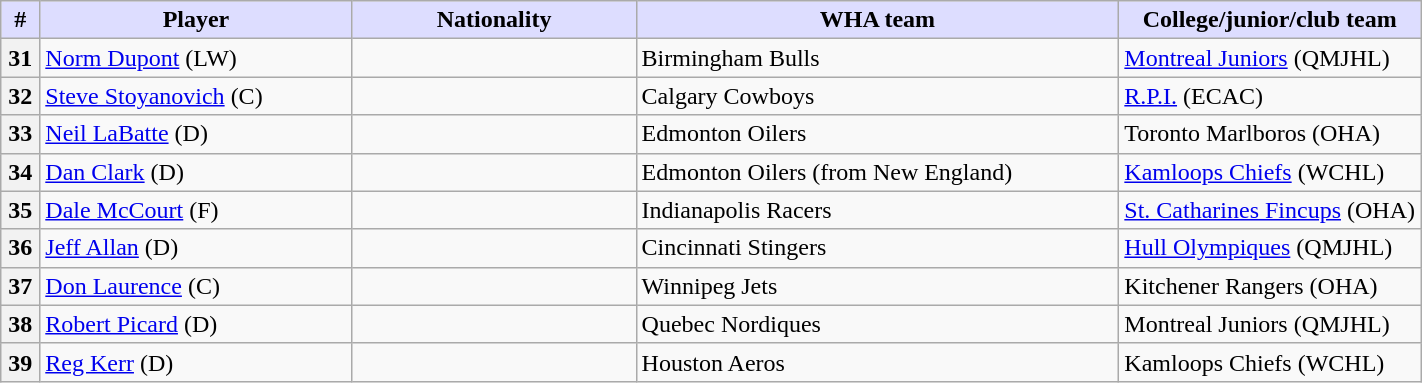<table class="wikitable">
<tr>
<th style="background:#ddf; width:2.75%;">#</th>
<th style="background:#ddf; width:22.0%;">Player</th>
<th style="background:#ddf; width:20.0%;">Nationality</th>
<th style="background:#ddf; width:34.0%;">WHA team</th>
<th style="background:#ddf; width:100.0%;">College/junior/club team</th>
</tr>
<tr>
<th>31</th>
<td><a href='#'>Norm Dupont</a> (LW)</td>
<td></td>
<td>Birmingham Bulls</td>
<td><a href='#'>Montreal Juniors</a> (QMJHL)</td>
</tr>
<tr>
<th>32</th>
<td><a href='#'>Steve Stoyanovich</a> (C)</td>
<td></td>
<td>Calgary Cowboys</td>
<td><a href='#'>R.P.I.</a> (ECAC)</td>
</tr>
<tr>
<th>33</th>
<td><a href='#'>Neil LaBatte</a> (D)</td>
<td></td>
<td>Edmonton Oilers</td>
<td>Toronto Marlboros (OHA)</td>
</tr>
<tr>
<th>34</th>
<td><a href='#'>Dan Clark</a> (D)</td>
<td></td>
<td>Edmonton Oilers (from New England)</td>
<td><a href='#'>Kamloops Chiefs</a> (WCHL)</td>
</tr>
<tr>
<th>35</th>
<td><a href='#'>Dale McCourt</a> (F)</td>
<td></td>
<td>Indianapolis Racers</td>
<td><a href='#'>St. Catharines Fincups</a> (OHA)</td>
</tr>
<tr>
<th>36</th>
<td><a href='#'>Jeff Allan</a> (D)</td>
<td></td>
<td>Cincinnati Stingers</td>
<td><a href='#'>Hull Olympiques</a> (QMJHL)</td>
</tr>
<tr>
<th>37</th>
<td><a href='#'>Don Laurence</a> (C)</td>
<td></td>
<td>Winnipeg Jets</td>
<td>Kitchener Rangers (OHA)</td>
</tr>
<tr>
<th>38</th>
<td><a href='#'>Robert Picard</a> (D)</td>
<td></td>
<td>Quebec Nordiques</td>
<td>Montreal Juniors (QMJHL)</td>
</tr>
<tr>
<th>39</th>
<td><a href='#'>Reg Kerr</a> (D)</td>
<td></td>
<td>Houston Aeros</td>
<td>Kamloops Chiefs (WCHL)</td>
</tr>
</table>
